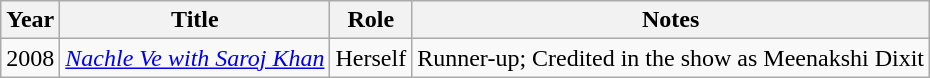<table class="wikitable sortable">
<tr>
<th>Year</th>
<th>Title</th>
<th>Role</th>
<th class="unsortable">Notes</th>
</tr>
<tr>
<td>2008</td>
<td><em><a href='#'>Nachle Ve with Saroj Khan</a></em></td>
<td>Herself</td>
<td>Runner-up; Credited in the show as Meenakshi Dixit</td>
</tr>
</table>
